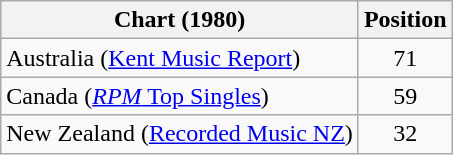<table class="wikitable sortable">
<tr>
<th>Chart (1980)</th>
<th>Position</th>
</tr>
<tr>
<td>Australia (<a href='#'>Kent Music Report</a>)</td>
<td align="center">71</td>
</tr>
<tr>
<td>Canada (<a href='#'><em>RPM</em> Top Singles</a>)</td>
<td align="center">59</td>
</tr>
<tr>
<td>New Zealand (<a href='#'>Recorded Music NZ</a>)</td>
<td align="center">32</td>
</tr>
</table>
